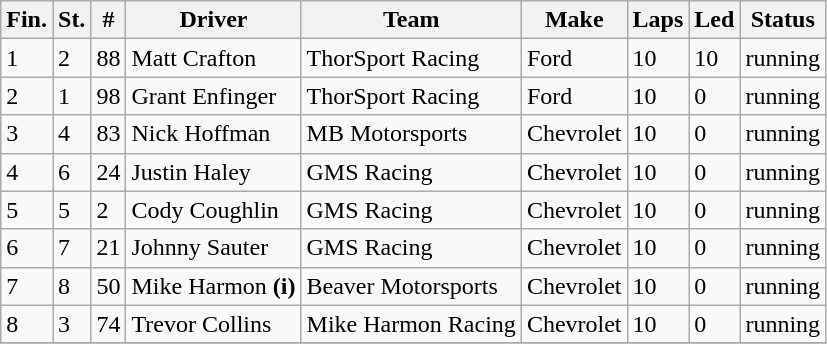<table class="sortable wikitable" border="1">
<tr>
<th>Fin.</th>
<th>St.</th>
<th>#</th>
<th>Driver</th>
<th>Team</th>
<th>Make</th>
<th>Laps</th>
<th>Led</th>
<th>Status</th>
</tr>
<tr>
<td>1</td>
<td>2</td>
<td>88</td>
<td>Matt Crafton</td>
<td>ThorSport Racing</td>
<td>Ford</td>
<td>10</td>
<td>10</td>
<td>running</td>
</tr>
<tr>
<td>2</td>
<td>1</td>
<td>98</td>
<td>Grant Enfinger</td>
<td>ThorSport Racing</td>
<td>Ford</td>
<td>10</td>
<td>0</td>
<td>running</td>
</tr>
<tr>
<td>3</td>
<td>4</td>
<td>83</td>
<td>Nick Hoffman</td>
<td>MB Motorsports</td>
<td>Chevrolet</td>
<td>10</td>
<td>0</td>
<td>running</td>
</tr>
<tr>
<td>4</td>
<td>6</td>
<td>24</td>
<td>Justin Haley</td>
<td>GMS Racing</td>
<td>Chevrolet</td>
<td>10</td>
<td>0</td>
<td>running</td>
</tr>
<tr>
<td>5</td>
<td>5</td>
<td>2</td>
<td>Cody Coughlin</td>
<td>GMS Racing</td>
<td>Chevrolet</td>
<td>10</td>
<td>0</td>
<td>running</td>
</tr>
<tr>
<td>6</td>
<td>7</td>
<td>21</td>
<td>Johnny Sauter</td>
<td>GMS Racing</td>
<td>Chevrolet</td>
<td>10</td>
<td>0</td>
<td>running</td>
</tr>
<tr>
<td>7</td>
<td>8</td>
<td>50</td>
<td>Mike Harmon <strong>(i)</strong></td>
<td>Beaver Motorsports</td>
<td>Chevrolet</td>
<td>10</td>
<td>0</td>
<td>running</td>
</tr>
<tr>
<td>8</td>
<td>3</td>
<td>74</td>
<td>Trevor Collins</td>
<td>Mike Harmon Racing</td>
<td>Chevrolet</td>
<td>10</td>
<td>0</td>
<td>running</td>
</tr>
<tr>
</tr>
</table>
